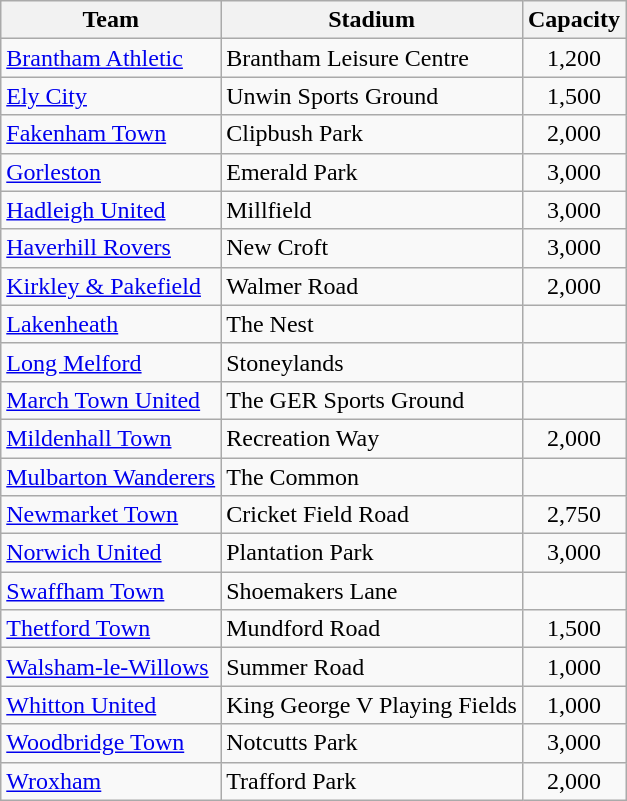<table class="wikitable sortable">
<tr>
<th>Team</th>
<th>Stadium</th>
<th>Capacity</th>
</tr>
<tr>
<td><a href='#'>Brantham Athletic</a></td>
<td>Brantham Leisure Centre</td>
<td align="center">1,200</td>
</tr>
<tr>
<td><a href='#'>Ely City</a></td>
<td>Unwin Sports Ground</td>
<td align="center">1,500</td>
</tr>
<tr>
<td><a href='#'>Fakenham Town</a></td>
<td>Clipbush Park</td>
<td align="center">2,000</td>
</tr>
<tr>
<td><a href='#'>Gorleston</a></td>
<td>Emerald Park</td>
<td align="center">3,000</td>
</tr>
<tr>
<td><a href='#'>Hadleigh United</a></td>
<td>Millfield</td>
<td align="center">3,000</td>
</tr>
<tr>
<td><a href='#'>Haverhill Rovers</a></td>
<td>New Croft</td>
<td align="center">3,000</td>
</tr>
<tr>
<td><a href='#'>Kirkley & Pakefield</a></td>
<td>Walmer Road</td>
<td align="center">2,000</td>
</tr>
<tr>
<td><a href='#'>Lakenheath</a></td>
<td>The Nest</td>
<td align="center"></td>
</tr>
<tr>
<td><a href='#'>Long Melford</a></td>
<td>Stoneylands</td>
<td align="center"></td>
</tr>
<tr>
<td><a href='#'>March Town United</a></td>
<td>The GER Sports Ground</td>
<td align="center"></td>
</tr>
<tr>
<td><a href='#'>Mildenhall Town</a></td>
<td>Recreation Way</td>
<td align="center">2,000</td>
</tr>
<tr>
<td><a href='#'>Mulbarton Wanderers</a></td>
<td>The Common</td>
<td align="center"></td>
</tr>
<tr>
<td><a href='#'>Newmarket Town</a></td>
<td>Cricket Field Road</td>
<td align="center">2,750</td>
</tr>
<tr>
<td><a href='#'>Norwich United</a></td>
<td>Plantation Park</td>
<td align="center">3,000</td>
</tr>
<tr>
<td><a href='#'>Swaffham Town</a></td>
<td>Shoemakers Lane</td>
<td align="center"></td>
</tr>
<tr>
<td><a href='#'>Thetford Town</a></td>
<td>Mundford Road</td>
<td align="center">1,500</td>
</tr>
<tr>
<td><a href='#'>Walsham-le-Willows</a></td>
<td>Summer Road</td>
<td align="center">1,000</td>
</tr>
<tr>
<td><a href='#'>Whitton United</a></td>
<td>King George V Playing Fields</td>
<td align="center">1,000</td>
</tr>
<tr>
<td><a href='#'>Woodbridge Town</a></td>
<td>Notcutts Park</td>
<td align="center">3,000</td>
</tr>
<tr>
<td><a href='#'>Wroxham</a></td>
<td>Trafford Park</td>
<td align="center">2,000</td>
</tr>
</table>
